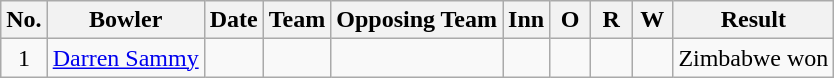<table class="wikitable sortable">
<tr align=center>
<th>No.</th>
<th>Bowler</th>
<th>Date</th>
<th>Team</th>
<th>Opposing Team</th>
<th scope="col" style="width:20px;">Inn</th>
<th scope="col" style="width:20px;">O</th>
<th scope="col" style="width:20px;">R</th>
<th scope="col" style="width:20px;">W</th>
<th>Result</th>
</tr>
<tr align=center>
<td>1</td>
<td><a href='#'>Darren Sammy</a></td>
<td></td>
<td></td>
<td></td>
<td></td>
<td></td>
<td></td>
<td></td>
<td>Zimbabwe won</td>
</tr>
</table>
